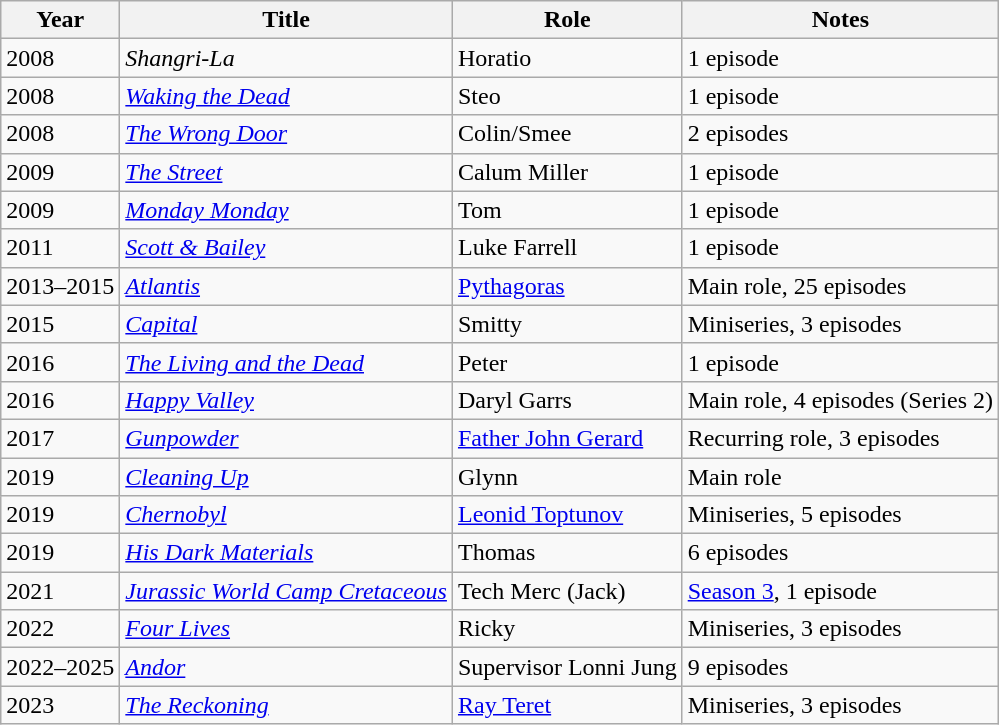<table class="wikitable sortable">
<tr>
<th>Year</th>
<th>Title</th>
<th>Role</th>
<th>Notes</th>
</tr>
<tr>
<td>2008</td>
<td><em>Shangri-La</em></td>
<td>Horatio</td>
<td>1 episode</td>
</tr>
<tr>
<td>2008</td>
<td><a href='#'><em>Waking the Dead</em></a></td>
<td>Steo</td>
<td>1 episode</td>
</tr>
<tr>
<td>2008</td>
<td><em><a href='#'>The Wrong Door</a></em></td>
<td>Colin/Smee</td>
<td>2 episodes</td>
</tr>
<tr>
<td>2009</td>
<td><a href='#'><em>The Street</em></a></td>
<td>Calum Miller</td>
<td>1 episode</td>
</tr>
<tr>
<td>2009</td>
<td><a href='#'><em>Monday Monday</em></a></td>
<td>Tom</td>
<td>1 episode</td>
</tr>
<tr>
<td>2011</td>
<td><em><a href='#'>Scott & Bailey</a></em></td>
<td>Luke Farrell</td>
<td>1 episode</td>
</tr>
<tr>
<td>2013–2015</td>
<td><em><a href='#'>Atlantis</a></em></td>
<td><a href='#'>Pythagoras</a></td>
<td>Main role, 25 episodes</td>
</tr>
<tr>
<td>2015</td>
<td><em><a href='#'>Capital</a></em></td>
<td>Smitty</td>
<td>Miniseries, 3 episodes</td>
</tr>
<tr>
<td>2016</td>
<td><a href='#'><em>The Living and the Dead</em></a></td>
<td>Peter</td>
<td>1 episode</td>
</tr>
<tr>
<td>2016</td>
<td><a href='#'><em>Happy Valley</em></a></td>
<td>Daryl Garrs</td>
<td>Main role, 4 episodes (Series 2)</td>
</tr>
<tr>
<td>2017</td>
<td><a href='#'><em>Gunpowder</em></a></td>
<td><a href='#'>Father John Gerard</a></td>
<td>Recurring role, 3 episodes</td>
</tr>
<tr>
<td>2019</td>
<td><a href='#'><em>Cleaning Up</em></a></td>
<td>Glynn</td>
<td>Main role</td>
</tr>
<tr>
<td>2019</td>
<td><a href='#'><em>Chernobyl</em></a></td>
<td><a href='#'>Leonid Toptunov</a></td>
<td>Miniseries, 5 episodes</td>
</tr>
<tr>
<td>2019</td>
<td><a href='#'><em>His Dark Materials</em></a></td>
<td>Thomas</td>
<td>6 episodes</td>
</tr>
<tr>
<td>2021</td>
<td><em><a href='#'>Jurassic World Camp Cretaceous</a></em></td>
<td>Tech Merc (Jack)</td>
<td><a href='#'>Season 3</a>, 1 episode</td>
</tr>
<tr>
<td>2022</td>
<td><em><a href='#'>Four Lives</a></em></td>
<td>Ricky</td>
<td>Miniseries, 3 episodes</td>
</tr>
<tr>
<td>2022–2025</td>
<td><em><a href='#'>Andor</a></em></td>
<td>Supervisor Lonni Jung</td>
<td>9 episodes</td>
</tr>
<tr>
<td>2023</td>
<td><em><a href='#'>The Reckoning</a></em> </td>
<td><a href='#'>Ray Teret</a></td>
<td>Miniseries, 3 episodes</td>
</tr>
</table>
